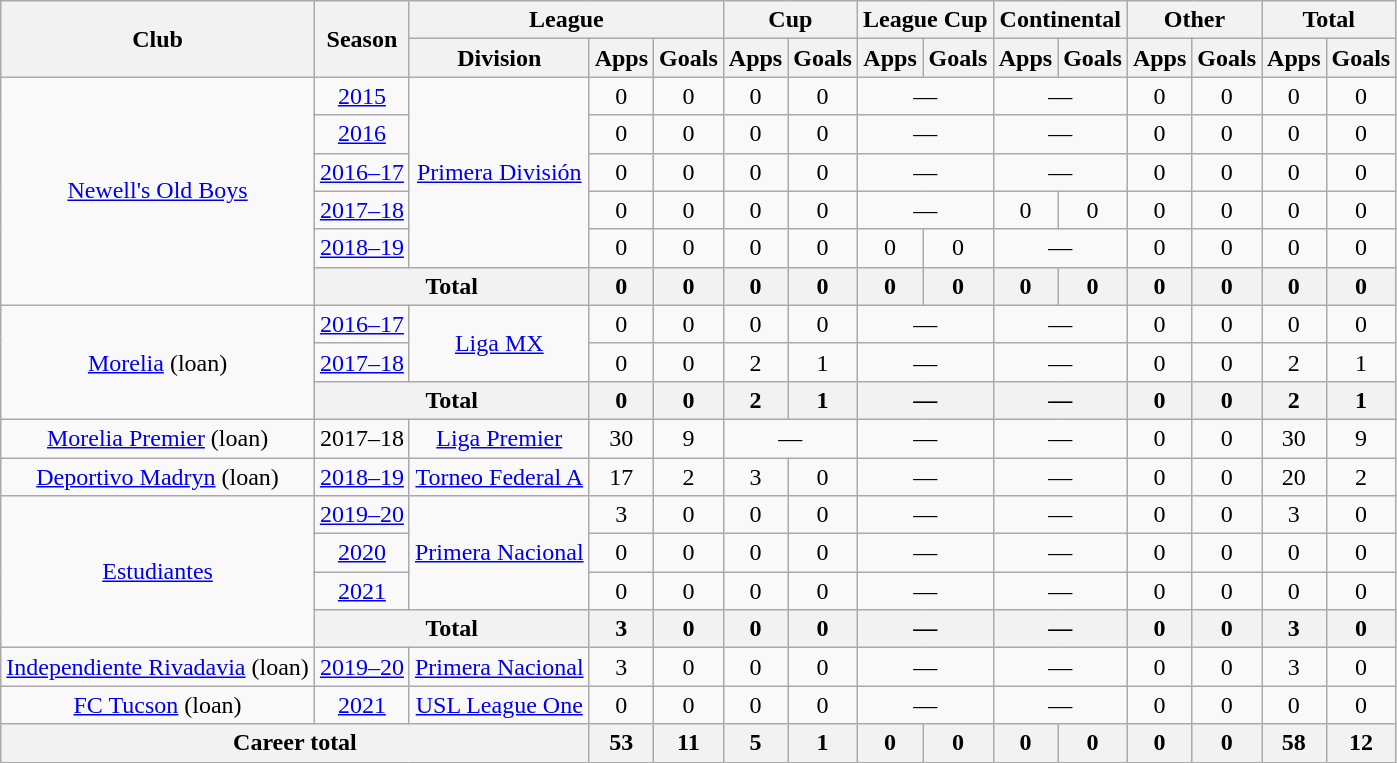<table class="wikitable" style="text-align:center">
<tr>
<th rowspan="2">Club</th>
<th rowspan="2">Season</th>
<th colspan="3">League</th>
<th colspan="2">Cup</th>
<th colspan="2">League Cup</th>
<th colspan="2">Continental</th>
<th colspan="2">Other</th>
<th colspan="2">Total</th>
</tr>
<tr>
<th>Division</th>
<th>Apps</th>
<th>Goals</th>
<th>Apps</th>
<th>Goals</th>
<th>Apps</th>
<th>Goals</th>
<th>Apps</th>
<th>Goals</th>
<th>Apps</th>
<th>Goals</th>
<th>Apps</th>
<th>Goals</th>
</tr>
<tr>
<td rowspan="6"><a href='#'>Newell's Old Boys</a></td>
<td><a href='#'>2015</a></td>
<td rowspan="5"><a href='#'>Primera División</a></td>
<td>0</td>
<td>0</td>
<td>0</td>
<td>0</td>
<td colspan="2">—</td>
<td colspan="2">—</td>
<td>0</td>
<td>0</td>
<td>0</td>
<td>0</td>
</tr>
<tr>
<td><a href='#'>2016</a></td>
<td>0</td>
<td>0</td>
<td>0</td>
<td>0</td>
<td colspan="2">—</td>
<td colspan="2">—</td>
<td>0</td>
<td>0</td>
<td>0</td>
<td>0</td>
</tr>
<tr>
<td><a href='#'>2016–17</a></td>
<td>0</td>
<td>0</td>
<td>0</td>
<td>0</td>
<td colspan="2">—</td>
<td colspan="2">—</td>
<td>0</td>
<td>0</td>
<td>0</td>
<td>0</td>
</tr>
<tr>
<td><a href='#'>2017–18</a></td>
<td>0</td>
<td>0</td>
<td>0</td>
<td>0</td>
<td colspan="2">—</td>
<td>0</td>
<td>0</td>
<td>0</td>
<td>0</td>
<td>0</td>
<td>0</td>
</tr>
<tr>
<td><a href='#'>2018–19</a></td>
<td>0</td>
<td>0</td>
<td>0</td>
<td>0</td>
<td>0</td>
<td>0</td>
<td colspan="2">—</td>
<td>0</td>
<td>0</td>
<td>0</td>
<td>0</td>
</tr>
<tr>
<th colspan="2">Total</th>
<th>0</th>
<th>0</th>
<th>0</th>
<th>0</th>
<th>0</th>
<th>0</th>
<th>0</th>
<th>0</th>
<th>0</th>
<th>0</th>
<th>0</th>
<th>0</th>
</tr>
<tr>
<td rowspan="3"><a href='#'>Morelia</a> (loan)</td>
<td><a href='#'>2016–17</a></td>
<td rowspan="2"><a href='#'>Liga MX</a></td>
<td>0</td>
<td>0</td>
<td>0</td>
<td>0</td>
<td colspan="2">—</td>
<td colspan="2">—</td>
<td>0</td>
<td>0</td>
<td>0</td>
<td>0</td>
</tr>
<tr>
<td><a href='#'>2017–18</a></td>
<td>0</td>
<td>0</td>
<td>2</td>
<td>1</td>
<td colspan="2">—</td>
<td colspan="2">—</td>
<td>0</td>
<td>0</td>
<td>2</td>
<td>1</td>
</tr>
<tr>
<th colspan="2">Total</th>
<th>0</th>
<th>0</th>
<th>2</th>
<th>1</th>
<th colspan="2">—</th>
<th colspan="2">—</th>
<th>0</th>
<th>0</th>
<th>2</th>
<th>1</th>
</tr>
<tr>
<td rowspan="1"><a href='#'>Morelia Premier</a> (loan)</td>
<td>2017–18</td>
<td rowspan="1"><a href='#'>Liga Premier</a></td>
<td>30</td>
<td>9</td>
<td colspan="2">—</td>
<td colspan="2">—</td>
<td colspan="2">—</td>
<td>0</td>
<td>0</td>
<td>30</td>
<td>9</td>
</tr>
<tr>
<td rowspan="1"><a href='#'>Deportivo Madryn</a> (loan)</td>
<td><a href='#'>2018–19</a></td>
<td rowspan="1"><a href='#'>Torneo Federal A</a></td>
<td>17</td>
<td>2</td>
<td>3</td>
<td>0</td>
<td colspan="2">—</td>
<td colspan="2">—</td>
<td>0</td>
<td>0</td>
<td>20</td>
<td>2</td>
</tr>
<tr>
<td rowspan="4"><a href='#'>Estudiantes</a></td>
<td><a href='#'>2019–20</a></td>
<td rowspan="3"><a href='#'>Primera Nacional</a></td>
<td>3</td>
<td>0</td>
<td>0</td>
<td>0</td>
<td colspan="2">—</td>
<td colspan="2">—</td>
<td>0</td>
<td>0</td>
<td>3</td>
<td>0</td>
</tr>
<tr>
<td><a href='#'>2020</a></td>
<td>0</td>
<td>0</td>
<td>0</td>
<td>0</td>
<td colspan="2">—</td>
<td colspan="2">—</td>
<td>0</td>
<td>0</td>
<td>0</td>
<td>0</td>
</tr>
<tr>
<td><a href='#'>2021</a></td>
<td>0</td>
<td>0</td>
<td>0</td>
<td>0</td>
<td colspan="2">—</td>
<td colspan="2">—</td>
<td>0</td>
<td>0</td>
<td>0</td>
<td>0</td>
</tr>
<tr>
<th colspan="2">Total</th>
<th>3</th>
<th>0</th>
<th>0</th>
<th>0</th>
<th colspan="2">—</th>
<th colspan="2">—</th>
<th>0</th>
<th>0</th>
<th>3</th>
<th>0</th>
</tr>
<tr>
<td rowspan="1"><a href='#'>Independiente Rivadavia</a> (loan)</td>
<td><a href='#'>2019–20</a></td>
<td rowspan="1"><a href='#'>Primera Nacional</a></td>
<td>3</td>
<td>0</td>
<td>0</td>
<td>0</td>
<td colspan="2">—</td>
<td colspan="2">—</td>
<td>0</td>
<td>0</td>
<td>3</td>
<td>0</td>
</tr>
<tr>
<td rowspan="1"><a href='#'>FC Tucson</a> (loan)</td>
<td><a href='#'>2021</a></td>
<td rowspan="1"><a href='#'>USL League One</a></td>
<td>0</td>
<td>0</td>
<td>0</td>
<td>0</td>
<td colspan="2">—</td>
<td colspan="2">—</td>
<td>0</td>
<td>0</td>
<td>0</td>
<td>0</td>
</tr>
<tr>
<th colspan="3">Career total</th>
<th>53</th>
<th>11</th>
<th>5</th>
<th>1</th>
<th>0</th>
<th>0</th>
<th>0</th>
<th>0</th>
<th>0</th>
<th>0</th>
<th>58</th>
<th>12</th>
</tr>
</table>
